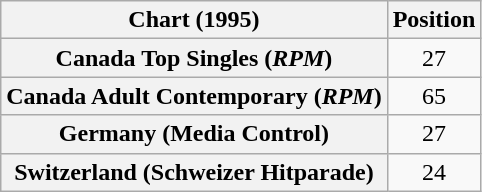<table class="wikitable sortable plainrowheaders" style="text-align:center">
<tr>
<th>Chart (1995)</th>
<th>Position</th>
</tr>
<tr>
<th scope="row">Canada Top Singles (<em>RPM</em>)</th>
<td>27</td>
</tr>
<tr>
<th scope="row">Canada Adult Contemporary (<em>RPM</em>)</th>
<td>65</td>
</tr>
<tr>
<th scope="row">Germany (Media Control)</th>
<td>27</td>
</tr>
<tr>
<th scope="row">Switzerland (Schweizer Hitparade)</th>
<td>24</td>
</tr>
</table>
